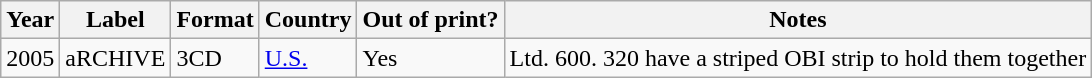<table class="wikitable">
<tr>
<th>Year</th>
<th>Label</th>
<th>Format</th>
<th>Country</th>
<th>Out of print?</th>
<th>Notes</th>
</tr>
<tr>
<td>2005</td>
<td>aRCHIVE</td>
<td>3CD</td>
<td><a href='#'>U.S.</a></td>
<td>Yes</td>
<td>Ltd. 600. 320 have a striped OBI strip to hold them together</td>
</tr>
</table>
